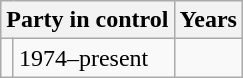<table class="wikitable">
<tr>
<th colspan=2>Party in control</th>
<th>Years</th>
</tr>
<tr>
<td></td>
<td>1974–present</td>
</tr>
</table>
